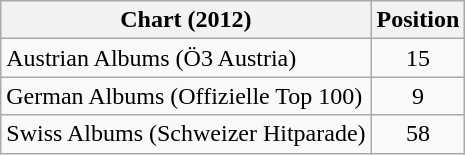<table class="wikitable sortable">
<tr>
<th>Chart (2012)</th>
<th>Position</th>
</tr>
<tr>
<td>Austrian Albums (Ö3 Austria)</td>
<td style="text-align:center">15</td>
</tr>
<tr>
<td>German Albums (Offizielle Top 100)</td>
<td style="text-align:center">9</td>
</tr>
<tr>
<td>Swiss Albums (Schweizer Hitparade)</td>
<td style="text-align:center">58</td>
</tr>
</table>
